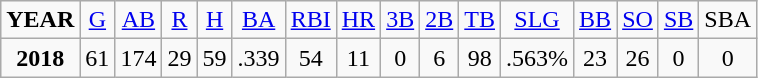<table class="wikitable">
<tr align=center>
<td><strong>YEAR</strong></td>
<td><a href='#'>G</a></td>
<td><a href='#'>AB</a></td>
<td><a href='#'>R</a></td>
<td><a href='#'>H</a></td>
<td><a href='#'>BA</a></td>
<td><a href='#'>RBI</a></td>
<td><a href='#'>HR</a></td>
<td><a href='#'>3B</a></td>
<td><a href='#'>2B</a></td>
<td><a href='#'>TB</a></td>
<td><a href='#'>SLG</a></td>
<td><a href='#'>BB</a></td>
<td><a href='#'>SO</a></td>
<td><a href='#'>SB</a></td>
<td>SBA</td>
</tr>
<tr align=center>
<td><strong>2018</strong></td>
<td>61</td>
<td>174</td>
<td>29</td>
<td>59</td>
<td>.339</td>
<td>54</td>
<td>11</td>
<td>0</td>
<td>6</td>
<td>98</td>
<td>.563%</td>
<td>23</td>
<td>26</td>
<td>0</td>
<td>0</td>
</tr>
</table>
